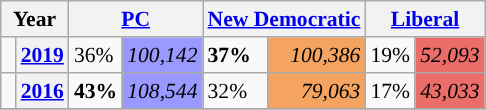<table class="wikitable" style="float:right; width:400; font-size:90%; margin-left:1em;">
<tr>
<th colspan="2" scope="col">Year</th>
<th colspan="2" scope="col"><a href='#'>PC</a></th>
<th colspan="2" scope="col"><a href='#'>New Democratic</a></th>
<th colspan="2" scope="col"><a href='#'>Liberal</a></th>
</tr>
<tr>
<td style="width: 0.25em; background-color: "></td>
<th><a href='#'>2019</a></th>
<td>36%</td>
<td style="text-align:right; background:#9999FF;"><em>100,142</em></td>
<td><strong>37%</strong></td>
<td style="text-align:right; background:#F4A460;"><em>100,386</em></td>
<td>19%</td>
<td style="text-align:right; background:#EA6D6A;"><em>52,093</em></td>
</tr>
<tr>
<td style="width: 0.25em; background-color: "></td>
<th><a href='#'>2016</a></th>
<td><strong>43%</strong></td>
<td style="text-align:right; background:#9999FF;"><em>108,544</em></td>
<td>32%</td>
<td style="text-align:right; background:#F4A460;"><em>79,063</em></td>
<td>17%</td>
<td style="text-align:right; background:#EA6D6A;"><em>43,033</em></td>
</tr>
<tr>
</tr>
</table>
